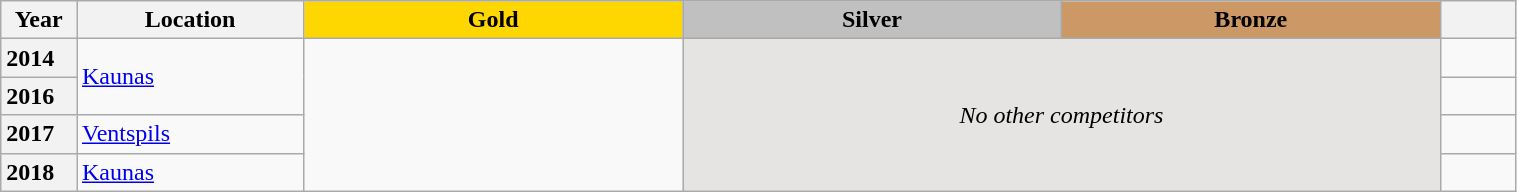<table class="wikitable unsortable" style="text-align:left; width:80%">
<tr>
<th scope="col" style="text-align:center; width:5%">Year</th>
<th scope="col" style="text-align:center; width:15%">Location</th>
<td scope="col" style="text-align:center; width:25%; background:gold"><strong>Gold</strong></td>
<td scope="col" style="text-align:center; width:25%; background:silver"><strong>Silver</strong></td>
<td scope="col" style="text-align:center; width:25%; background:#c96"><strong>Bronze</strong></td>
<th scope="col" style="text-align:center; width:5%"></th>
</tr>
<tr>
<th scope="row" style="text-align:left">2014</th>
<td rowspan="2"><a href='#'>Kaunas</a></td>
<td rowspan="4"></td>
<td colspan="2" rowspan="4" align="center" bgcolor="e5e4e2"><em>No other competitors</em></td>
<td></td>
</tr>
<tr>
<th scope="row" style="text-align:left">2016</th>
<td></td>
</tr>
<tr>
<th scope="row" style="text-align:left">2017</th>
<td> <a href='#'>Ventspils</a></td>
<td></td>
</tr>
<tr>
<th scope="row" style="text-align:left">2018</th>
<td><a href='#'>Kaunas</a></td>
<td></td>
</tr>
</table>
